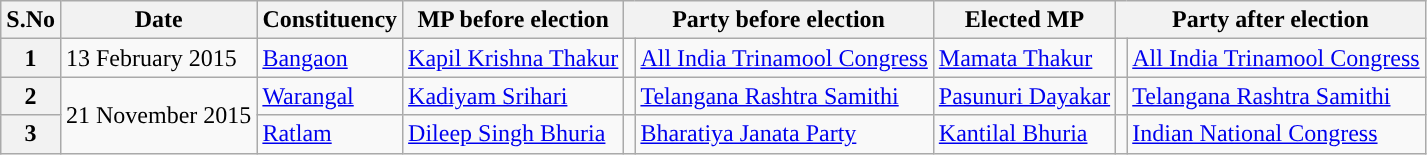<table class="wikitable sortable">
<tr>
<th>S.No</th>
<th>Date</th>
<th>Constituency</th>
<th>MP before election</th>
<th colspan="2">Party before election</th>
<th>Elected MP</th>
<th colspan="2">Party after election</th>
</tr>
<tr>
<th>1</th>
<td>13 February 2015</td>
<td><a href='#'>Bangaon</a></td>
<td><a href='#'>Kapil Krishna Thakur</a></td>
<td></td>
<td><a href='#'>All India Trinamool Congress</a></td>
<td><a href='#'>Mamata Thakur</a></td>
<td></td>
<td><a href='#'>All India Trinamool Congress</a></td>
</tr>
<tr>
<th>2</th>
<td rowspan="2">21 November 2015</td>
<td><a href='#'>Warangal</a></td>
<td><a href='#'>Kadiyam Srihari</a></td>
<td></td>
<td><a href='#'>Telangana Rashtra Samithi</a></td>
<td><a href='#'>Pasunuri Dayakar</a></td>
<td></td>
<td><a href='#'>Telangana Rashtra Samithi</a></td>
</tr>
<tr>
<th>3</th>
<td><a href='#'>Ratlam</a></td>
<td><a href='#'>Dileep Singh Bhuria</a></td>
<td></td>
<td><a href='#'>Bharatiya Janata Party</a></td>
<td><a href='#'>Kantilal Bhuria</a></td>
<td></td>
<td><a href='#'>Indian National Congress</a></td>
</tr>
</table>
